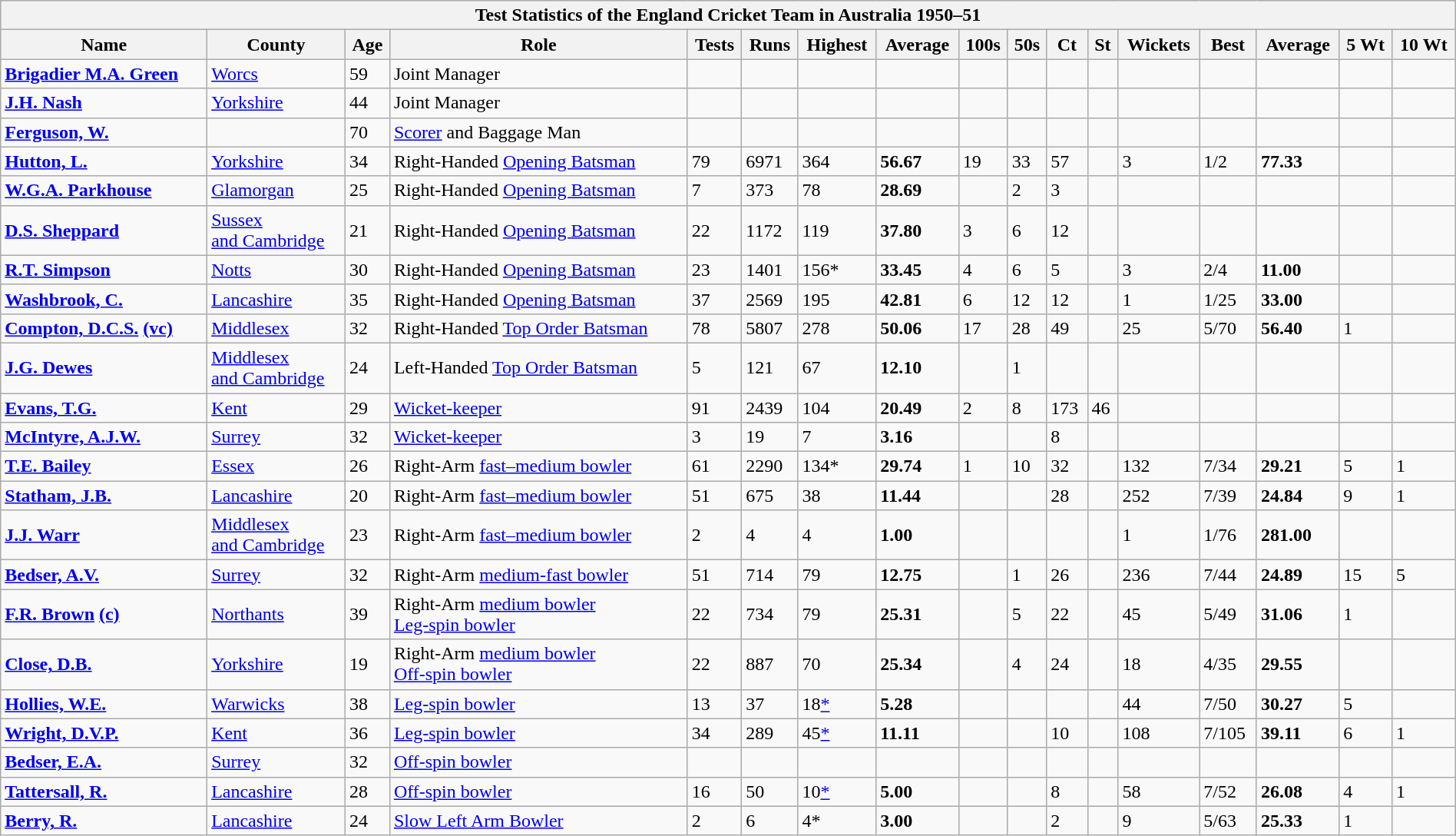<table class="wikitable" style="width:100%;">
<tr>
<th colspan=17>Test Statistics of the England Cricket Team in Australia 1950–51</th>
</tr>
<tr>
<th>Name</th>
<th>County</th>
<th>Age</th>
<th>Role</th>
<th>Tests</th>
<th>Runs</th>
<th>Highest</th>
<th>Average</th>
<th>100s</th>
<th>50s</th>
<th>Ct</th>
<th>St</th>
<th>Wickets</th>
<th>Best</th>
<th>Average</th>
<th>5 Wt</th>
<th>10 Wt</th>
</tr>
<tr align=left>
<td><strong><a href='#'>Brigadier M.A. Green</a></strong></td>
<td><a href='#'>Worcs</a></td>
<td>59</td>
<td>Joint Manager</td>
<td></td>
<td></td>
<td></td>
<td></td>
<td></td>
<td></td>
<td></td>
<td></td>
<td></td>
<td></td>
<td></td>
<td></td>
<td></td>
</tr>
<tr align=left>
<td><strong><a href='#'>J.H. Nash</a></strong></td>
<td><a href='#'>Yorkshire</a></td>
<td>44</td>
<td>Joint Manager</td>
<td></td>
<td></td>
<td></td>
<td></td>
<td></td>
<td></td>
<td></td>
<td></td>
<td></td>
<td></td>
<td></td>
<td></td>
<td></td>
</tr>
<tr align=left>
<td><strong><a href='#'>Ferguson, W.</a></strong></td>
<td></td>
<td>70</td>
<td><a href='#'>Scorer</a> and Baggage Man</td>
<td></td>
<td></td>
<td></td>
<td></td>
<td></td>
<td></td>
<td></td>
<td></td>
<td></td>
<td></td>
<td></td>
<td></td>
<td></td>
</tr>
<tr align=left>
<td><strong><a href='#'>Hutton, L.</a></strong></td>
<td><a href='#'>Yorkshire</a></td>
<td>34</td>
<td>Right-Handed <a href='#'>Opening Batsman</a></td>
<td>79</td>
<td>6971</td>
<td>364</td>
<td><strong>56.67</strong></td>
<td>19</td>
<td>33</td>
<td>57</td>
<td></td>
<td>3</td>
<td>1/2</td>
<td><strong>77.33</strong></td>
<td></td>
<td></td>
</tr>
<tr align=left>
<td><strong><a href='#'>W.G.A. Parkhouse</a></strong></td>
<td><a href='#'>Glamorgan</a></td>
<td>25</td>
<td>Right-Handed <a href='#'>Opening Batsman</a></td>
<td>7</td>
<td>373</td>
<td>78</td>
<td><strong>28.69</strong></td>
<td></td>
<td>2</td>
<td>3</td>
<td></td>
<td></td>
<td></td>
<td></td>
<td></td>
<td></td>
</tr>
<tr align=left>
<td><strong><a href='#'>D.S. Sheppard</a></strong></td>
<td><a href='#'>Sussex</a> <br> <a href='#'>and Cambridge</a></td>
<td>21</td>
<td>Right-Handed <a href='#'>Opening Batsman</a></td>
<td>22</td>
<td>1172</td>
<td>119</td>
<td><strong>37.80</strong></td>
<td>3</td>
<td>6</td>
<td>12</td>
<td></td>
<td></td>
<td></td>
<td></td>
<td></td>
<td></td>
</tr>
<tr align=left>
<td><strong><a href='#'>R.T. Simpson</a></strong></td>
<td><a href='#'>Notts</a></td>
<td>30</td>
<td>Right-Handed <a href='#'>Opening Batsman</a></td>
<td>23</td>
<td>1401</td>
<td>156*</td>
<td><strong>33.45</strong></td>
<td>4</td>
<td>6</td>
<td>5</td>
<td></td>
<td>3</td>
<td>2/4</td>
<td><strong>11.00</strong></td>
<td></td>
<td></td>
</tr>
<tr align=left>
<td><strong><a href='#'>Washbrook, C.</a></strong></td>
<td><a href='#'>Lancashire</a></td>
<td>35</td>
<td>Right-Handed <a href='#'>Opening Batsman</a></td>
<td>37</td>
<td>2569</td>
<td>195</td>
<td><strong>42.81</strong></td>
<td>6</td>
<td>12</td>
<td>12</td>
<td></td>
<td>1</td>
<td>1/25</td>
<td><strong>33.00</strong></td>
<td></td>
<td></td>
</tr>
<tr align=left>
<td><strong><a href='#'>Compton, D.C.S.</a> <a href='#'>(vc)</a></strong></td>
<td><a href='#'>Middlesex</a></td>
<td>32</td>
<td>Right-Handed <a href='#'>Top Order Batsman</a></td>
<td>78</td>
<td>5807</td>
<td>278</td>
<td><strong>50.06</strong></td>
<td>17</td>
<td>28</td>
<td>49</td>
<td></td>
<td>25</td>
<td>5/70</td>
<td><strong>56.40</strong></td>
<td>1</td>
<td></td>
</tr>
<tr align=left>
<td><strong><a href='#'>J.G. Dewes</a></strong></td>
<td><a href='#'>Middlesex</a>  <br> <a href='#'>and Cambridge</a></td>
<td>24</td>
<td>Left-Handed <a href='#'>Top Order Batsman</a></td>
<td>5</td>
<td>121</td>
<td>67</td>
<td><strong>12.10</strong></td>
<td></td>
<td>1</td>
<td></td>
<td></td>
<td></td>
<td></td>
<td></td>
<td></td>
<td></td>
</tr>
<tr align=left>
<td><strong><a href='#'>Evans, T.G.</a></strong></td>
<td><a href='#'>Kent</a></td>
<td>29</td>
<td><a href='#'>Wicket-keeper</a></td>
<td>91</td>
<td>2439</td>
<td>104</td>
<td><strong>20.49</strong></td>
<td>2</td>
<td>8</td>
<td>173</td>
<td>46</td>
<td></td>
<td></td>
<td></td>
<td></td>
<td></td>
</tr>
<tr align=left>
<td><strong><a href='#'>McIntyre, A.J.W.</a></strong></td>
<td><a href='#'>Surrey</a></td>
<td>32</td>
<td><a href='#'>Wicket-keeper</a></td>
<td>3</td>
<td>19</td>
<td>7</td>
<td><strong>3.16</strong></td>
<td></td>
<td></td>
<td>8</td>
<td></td>
<td></td>
<td></td>
<td></td>
<td></td>
<td></td>
</tr>
<tr align=left>
<td><strong><a href='#'>T.E. Bailey</a></strong></td>
<td><a href='#'>Essex</a></td>
<td>26</td>
<td>Right-Arm <a href='#'>fast–medium bowler</a></td>
<td>61</td>
<td>2290</td>
<td>134*</td>
<td><strong>29.74</strong></td>
<td>1</td>
<td>10</td>
<td>32</td>
<td></td>
<td>132</td>
<td>7/34</td>
<td><strong>29.21</strong></td>
<td>5</td>
<td>1</td>
</tr>
<tr align=left>
<td><strong><a href='#'>Statham, J.B.</a></strong></td>
<td><a href='#'>Lancashire</a></td>
<td>20</td>
<td>Right-Arm <a href='#'>fast–medium bowler</a></td>
<td>51</td>
<td>675</td>
<td>38</td>
<td><strong>11.44</strong></td>
<td></td>
<td></td>
<td>28</td>
<td></td>
<td>252</td>
<td>7/39</td>
<td><strong>24.84</strong></td>
<td>9</td>
<td>1</td>
</tr>
<tr align=left>
<td><strong><a href='#'>J.J. Warr</a></strong></td>
<td><a href='#'>Middlesex</a>  <br> <a href='#'>and Cambridge</a></td>
<td>23</td>
<td>Right-Arm <a href='#'>fast–medium bowler</a></td>
<td>2</td>
<td>4</td>
<td>4</td>
<td><strong>1.00</strong></td>
<td></td>
<td></td>
<td></td>
<td></td>
<td>1</td>
<td>1/76</td>
<td><strong>281.00</strong></td>
<td></td>
</tr>
<tr align=left>
<td><strong><a href='#'>Bedser, A.V.</a></strong></td>
<td><a href='#'>Surrey</a></td>
<td>32</td>
<td>Right-Arm <a href='#'>medium-fast bowler</a></td>
<td>51</td>
<td>714</td>
<td>79</td>
<td><strong>12.75</strong></td>
<td></td>
<td>1</td>
<td>26</td>
<td></td>
<td>236</td>
<td>7/44</td>
<td><strong>24.89</strong></td>
<td>15</td>
<td>5</td>
</tr>
<tr align=left>
<td><strong><a href='#'>F.R. Brown</a> <a href='#'>(c)</a></strong></td>
<td><a href='#'>Northants</a></td>
<td>39</td>
<td>Right-Arm <a href='#'>medium bowler</a> <br> <a href='#'>Leg-spin bowler</a></td>
<td>22</td>
<td>734</td>
<td>79</td>
<td><strong>25.31</strong></td>
<td></td>
<td>5</td>
<td>22</td>
<td></td>
<td>45</td>
<td>5/49</td>
<td><strong>31.06</strong></td>
<td>1</td>
<td></td>
</tr>
<tr align=left>
<td><strong><a href='#'>Close, D.B.</a></strong></td>
<td><a href='#'>Yorkshire</a></td>
<td>19</td>
<td>Right-Arm <a href='#'>medium bowler</a> <br> <a href='#'>Off-spin bowler</a></td>
<td>22</td>
<td>887</td>
<td>70</td>
<td><strong>25.34</strong></td>
<td></td>
<td>4</td>
<td>24</td>
<td></td>
<td>18</td>
<td>4/35</td>
<td><strong>29.55</strong></td>
<td></td>
<td></td>
</tr>
<tr align=left>
<td><strong><a href='#'>Hollies, W.E.</a></strong></td>
<td><a href='#'>Warwicks</a></td>
<td>38</td>
<td><a href='#'>Leg-spin bowler</a></td>
<td>13</td>
<td>37</td>
<td>18<a href='#'>*</a></td>
<td><strong>5.28</strong></td>
<td></td>
<td></td>
<td></td>
<td></td>
<td>44</td>
<td>7/50</td>
<td><strong>30.27</strong></td>
<td>5</td>
<td></td>
</tr>
<tr align=left>
<td><strong><a href='#'>Wright, D.V.P.</a></strong></td>
<td><a href='#'>Kent</a></td>
<td>36</td>
<td><a href='#'>Leg-spin bowler</a></td>
<td>34</td>
<td>289</td>
<td>45<a href='#'>*</a></td>
<td><strong>11.11</strong></td>
<td></td>
<td></td>
<td>10</td>
<td></td>
<td>108</td>
<td>7/105</td>
<td><strong>39.11</strong></td>
<td>6</td>
<td>1</td>
</tr>
<tr align=left>
<td><strong><a href='#'>Bedser, E.A.</a></strong></td>
<td><a href='#'>Surrey</a></td>
<td>32</td>
<td><a href='#'>Off-spin bowler</a></td>
<td></td>
<td></td>
<td></td>
<td></td>
<td></td>
<td></td>
<td></td>
<td></td>
<td></td>
<td></td>
<td></td>
<td></td>
<td></td>
</tr>
<tr align=left>
<td><strong><a href='#'>Tattersall, R.</a></strong></td>
<td><a href='#'>Lancashire</a></td>
<td>28</td>
<td><a href='#'>Off-spin bowler</a></td>
<td>16</td>
<td>50</td>
<td>10<a href='#'>*</a></td>
<td><strong>5.00</strong></td>
<td></td>
<td></td>
<td>8</td>
<td></td>
<td>58</td>
<td>7/52</td>
<td><strong>26.08</strong></td>
<td>4</td>
<td>1</td>
</tr>
<tr align=left>
<td><strong><a href='#'>Berry, R.</a></strong></td>
<td><a href='#'>Lancashire</a></td>
<td>24</td>
<td><a href='#'>Slow Left Arm Bowler</a></td>
<td>2</td>
<td>6</td>
<td>4*</td>
<td><strong>3.00</strong></td>
<td></td>
<td></td>
<td>2</td>
<td></td>
<td>9</td>
<td>5/63</td>
<td><strong>25.33</strong></td>
<td>1</td>
<td></td>
</tr>
</table>
